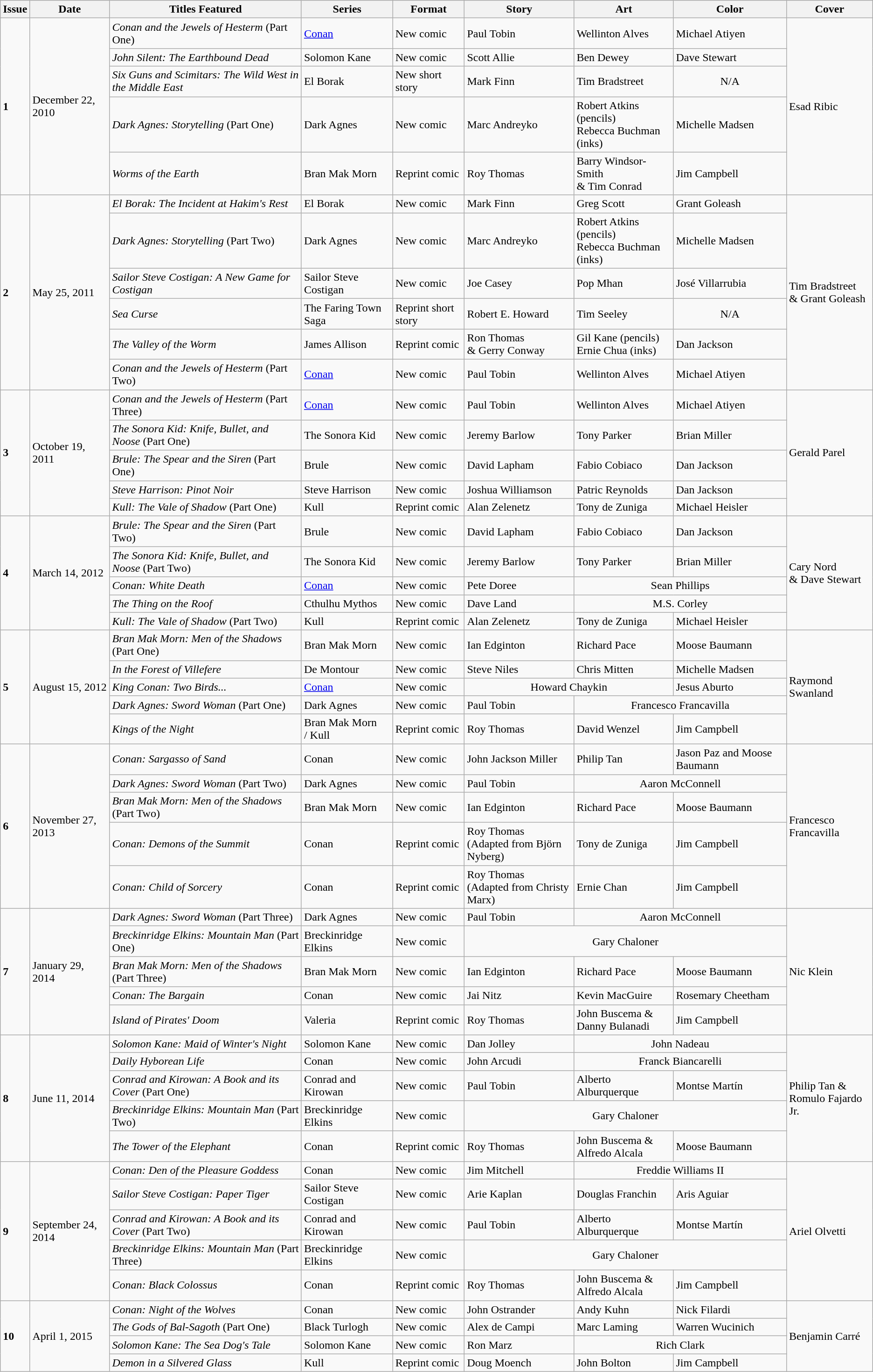<table class="wikitable sortable">
<tr>
<th>Issue</th>
<th>Date</th>
<th>Titles Featured</th>
<th>Series</th>
<th>Format</th>
<th>Story</th>
<th>Art</th>
<th>Color</th>
<th>Cover</th>
</tr>
<tr>
<td rowspan=5><strong>1</strong></td>
<td rowspan=5>December 22, 2010</td>
<td><em>Conan and the Jewels of Hesterm</em> (Part One)</td>
<td><a href='#'>Conan</a></td>
<td>New comic</td>
<td>Paul Tobin</td>
<td>Wellinton Alves</td>
<td>Michael Atiyen</td>
<td rowspan=5>Esad Ribic</td>
</tr>
<tr>
<td><em>John Silent: The Earthbound Dead</em></td>
<td>Solomon Kane</td>
<td>New comic</td>
<td>Scott Allie</td>
<td>Ben Dewey</td>
<td>Dave Stewart</td>
</tr>
<tr>
<td><em>Six Guns and Scimitars: The Wild West in the Middle East</em></td>
<td>El Borak</td>
<td>New short story</td>
<td>Mark Finn</td>
<td>Tim Bradstreet</td>
<td align=center>N/A</td>
</tr>
<tr>
<td><em>Dark Agnes: Storytelling</em> (Part One)</td>
<td>Dark Agnes</td>
<td>New comic</td>
<td>Marc Andreyko</td>
<td>Robert Atkins (pencils)<br>Rebecca Buchman (inks)</td>
<td>Michelle Madsen</td>
</tr>
<tr>
<td><em>Worms of the Earth</em></td>
<td>Bran Mak Morn</td>
<td>Reprint comic</td>
<td>Roy Thomas</td>
<td>Barry Windsor-Smith<br>& Tim Conrad</td>
<td>Jim Campbell</td>
</tr>
<tr>
<td rowspan=6><strong>2</strong></td>
<td rowspan=6>May 25, 2011</td>
<td><em>El Borak: The Incident at Hakim's Rest</em></td>
<td>El Borak</td>
<td>New comic</td>
<td>Mark Finn</td>
<td>Greg Scott</td>
<td>Grant Goleash</td>
<td rowspan=6>Tim Bradstreet<br>& Grant Goleash</td>
</tr>
<tr>
<td><em>Dark Agnes: Storytelling</em> (Part Two)</td>
<td>Dark Agnes</td>
<td>New comic</td>
<td>Marc Andreyko</td>
<td>Robert Atkins (pencils)<br>Rebecca Buchman (inks)</td>
<td>Michelle Madsen</td>
</tr>
<tr>
<td><em>Sailor Steve Costigan: A New Game for Costigan</em></td>
<td>Sailor Steve Costigan</td>
<td>New comic</td>
<td>Joe Casey</td>
<td>Pop Mhan</td>
<td>José Villarrubia</td>
</tr>
<tr>
<td><em>Sea Curse</em></td>
<td>The Faring Town Saga</td>
<td>Reprint short story</td>
<td>Robert E. Howard</td>
<td>Tim Seeley</td>
<td align=center>N/A</td>
</tr>
<tr>
<td><em>The Valley of the Worm</em></td>
<td>James Allison</td>
<td>Reprint comic</td>
<td>Ron Thomas<br>& Gerry Conway</td>
<td>Gil Kane (pencils)<br>Ernie Chua (inks)</td>
<td>Dan Jackson</td>
</tr>
<tr>
<td><em>Conan and the Jewels of Hesterm</em> (Part Two)</td>
<td><a href='#'>Conan</a></td>
<td>New comic</td>
<td>Paul Tobin</td>
<td>Wellinton Alves</td>
<td>Michael Atiyen</td>
</tr>
<tr>
<td rowspan=5><strong>3</strong></td>
<td rowspan=5>October 19, 2011</td>
<td><em>Conan and the Jewels of Hesterm</em> (Part Three)</td>
<td><a href='#'>Conan</a></td>
<td>New comic</td>
<td>Paul Tobin</td>
<td>Wellinton Alves</td>
<td>Michael Atiyen</td>
<td rowspan=5>Gerald Parel</td>
</tr>
<tr>
<td><em>The Sonora Kid: Knife, Bullet, and Noose</em> (Part One)</td>
<td>The Sonora Kid</td>
<td>New comic</td>
<td>Jeremy Barlow</td>
<td>Tony Parker</td>
<td>Brian Miller</td>
</tr>
<tr>
<td><em>Brule: The Spear and the Siren</em> (Part One)</td>
<td>Brule</td>
<td>New comic</td>
<td>David Lapham</td>
<td>Fabio Cobiaco</td>
<td>Dan Jackson</td>
</tr>
<tr>
<td><em>Steve Harrison: Pinot Noir</em></td>
<td>Steve Harrison</td>
<td>New comic</td>
<td>Joshua Williamson</td>
<td>Patric Reynolds</td>
<td>Dan Jackson</td>
</tr>
<tr>
<td><em>Kull: The Vale of Shadow</em> (Part One)</td>
<td>Kull</td>
<td>Reprint comic</td>
<td>Alan Zelenetz</td>
<td>Tony de Zuniga</td>
<td>Michael Heisler</td>
</tr>
<tr>
<td rowspan=5><strong>4</strong></td>
<td rowspan=5>March 14, 2012</td>
<td><em>Brule: The Spear and the Siren</em> (Part Two)</td>
<td>Brule</td>
<td>New comic</td>
<td>David Lapham</td>
<td>Fabio Cobiaco</td>
<td>Dan Jackson</td>
<td rowspan=5>Cary Nord<br>& Dave Stewart</td>
</tr>
<tr>
<td><em>The Sonora Kid: Knife, Bullet, and Noose</em> (Part Two)</td>
<td>The Sonora Kid</td>
<td>New comic</td>
<td>Jeremy Barlow</td>
<td>Tony Parker</td>
<td>Brian Miller</td>
</tr>
<tr>
<td><em>Conan: White Death</em></td>
<td><a href='#'>Conan</a></td>
<td>New comic</td>
<td>Pete Doree</td>
<td colspan=2 align=center>Sean Phillips</td>
</tr>
<tr>
<td><em>The Thing on the Roof</em></td>
<td>Cthulhu Mythos</td>
<td>New comic</td>
<td>Dave Land</td>
<td colspan=2 align=center>M.S. Corley</td>
</tr>
<tr>
<td><em>Kull: The Vale of Shadow</em> (Part Two)</td>
<td>Kull</td>
<td>Reprint comic</td>
<td>Alan Zelenetz</td>
<td>Tony de Zuniga</td>
<td>Michael Heisler</td>
</tr>
<tr>
<td rowspan=5><strong>5</strong></td>
<td rowspan=5>August 15, 2012</td>
<td><em>Bran Mak Morn: Men of the Shadows</em> (Part One)</td>
<td>Bran Mak Morn</td>
<td>New comic</td>
<td>Ian Edginton</td>
<td>Richard Pace</td>
<td>Moose Baumann</td>
<td rowspan=5>Raymond Swanland</td>
</tr>
<tr>
<td><em>In the Forest of Villefere</em></td>
<td>De Montour</td>
<td>New comic</td>
<td>Steve Niles</td>
<td>Chris Mitten</td>
<td>Michelle Madsen</td>
</tr>
<tr>
<td><em>King Conan: Two Birds...</em></td>
<td><a href='#'>Conan</a></td>
<td>New comic</td>
<td colspan=2 align=center>Howard Chaykin</td>
<td>Jesus Aburto</td>
</tr>
<tr>
<td><em>Dark Agnes: Sword Woman</em> (Part One)</td>
<td>Dark Agnes</td>
<td>New comic</td>
<td>Paul Tobin</td>
<td colspan=2 align=center>Francesco Francavilla</td>
</tr>
<tr>
<td><em>Kings of the Night</em></td>
<td>Bran Mak Morn<br>/ Kull</td>
<td>Reprint comic</td>
<td>Roy Thomas</td>
<td>David Wenzel</td>
<td>Jim Campbell</td>
</tr>
<tr>
<td rowspan="5"><strong>6</strong></td>
<td rowspan="5">November 27, 2013</td>
<td><em>Conan: Sargasso of Sand</em></td>
<td>Conan</td>
<td>New comic</td>
<td>John Jackson Miller</td>
<td>Philip Tan</td>
<td>Jason Paz and Moose Baumann</td>
<td rowspan="5">Francesco Francavilla</td>
</tr>
<tr>
<td><em>Dark Agnes: Sword Woman</em> (Part Two)</td>
<td>Dark Agnes</td>
<td>New comic</td>
<td>Paul Tobin</td>
<td colspan="2" align=center>Aaron McConnell</td>
</tr>
<tr>
<td><em>Bran Mak Morn: Men of the Shadows</em> (Part Two)</td>
<td>Bran Mak Morn</td>
<td>New comic</td>
<td>Ian Edginton</td>
<td>Richard Pace</td>
<td>Moose Baumann</td>
</tr>
<tr>
<td><em>Conan: Demons of the Summit</em></td>
<td>Conan</td>
<td>Reprint comic</td>
<td>Roy Thomas<br>(Adapted from Björn Nyberg)</td>
<td>Tony de Zuniga</td>
<td>Jim Campbell</td>
</tr>
<tr>
<td><em>Conan: Child of Sorcery</em></td>
<td>Conan</td>
<td>Reprint comic</td>
<td>Roy Thomas<br>(Adapted from Christy Marx)</td>
<td>Ernie Chan</td>
<td>Jim Campbell</td>
</tr>
<tr>
<td rowspan="5"><strong>7</strong></td>
<td rowspan="5">January 29, 2014</td>
<td><em>Dark Agnes: Sword Woman</em> (Part Three)</td>
<td>Dark Agnes</td>
<td>New comic</td>
<td>Paul Tobin</td>
<td colspan="2" align=center>Aaron McConnell</td>
<td rowspan="5">Nic Klein</td>
</tr>
<tr>
<td><em>Breckinridge Elkins: Mountain Man</em> (Part One)</td>
<td>Breckinridge Elkins</td>
<td>New comic</td>
<td colspan="3" align=center>Gary Chaloner</td>
</tr>
<tr>
<td><em>Bran Mak Morn: Men of the Shadows</em> (Part Three)</td>
<td>Bran Mak Morn</td>
<td>New comic</td>
<td>Ian Edginton</td>
<td>Richard Pace</td>
<td>Moose Baumann</td>
</tr>
<tr>
<td><em>Conan: The Bargain</em></td>
<td>Conan</td>
<td>New comic</td>
<td>Jai Nitz</td>
<td>Kevin MacGuire</td>
<td>Rosemary Cheetham</td>
</tr>
<tr>
<td><em>Island of Pirates' Doom</em></td>
<td>Valeria</td>
<td>Reprint comic</td>
<td>Roy Thomas</td>
<td>John Buscema &<br>Danny Bulanadi</td>
<td>Jim Campbell</td>
</tr>
<tr>
<td rowspan="5"><strong>8</strong></td>
<td rowspan="5">June 11, 2014</td>
<td><em>Solomon Kane: Maid of Winter's Night</em></td>
<td>Solomon Kane</td>
<td>New comic</td>
<td>Dan Jolley</td>
<td colspan="2" align=center>John Nadeau</td>
<td rowspan="5">Philip Tan &<br>Romulo Fajardo Jr.</td>
</tr>
<tr>
<td><em>Daily Hyborean Life</em></td>
<td>Conan</td>
<td>New comic</td>
<td>John Arcudi</td>
<td colspan="2" align=center>Franck Biancarelli</td>
</tr>
<tr>
<td><em>Conrad and Kirowan: A Book and its Cover</em> (Part One)</td>
<td>Conrad and Kirowan</td>
<td>New comic</td>
<td>Paul Tobin</td>
<td>Alberto Alburquerque</td>
<td>Montse Martín</td>
</tr>
<tr>
<td><em>Breckinridge Elkins: Mountain Man</em> (Part Two)</td>
<td>Breckinridge Elkins</td>
<td>New comic</td>
<td colspan="3" align=center>Gary Chaloner</td>
</tr>
<tr>
<td><em>The Tower of the Elephant</em></td>
<td>Conan</td>
<td>Reprint comic</td>
<td>Roy Thomas</td>
<td>John Buscema &<br>Alfredo Alcala</td>
<td>Moose Baumann</td>
</tr>
<tr>
<td rowspan="5"><strong>9</strong></td>
<td rowspan="5">September 24, 2014</td>
<td><em>Conan: Den of the Pleasure Goddess</em></td>
<td>Conan</td>
<td>New comic</td>
<td>Jim Mitchell</td>
<td colspan="2" align=center>Freddie Williams II</td>
<td rowspan="5">Ariel Olvetti</td>
</tr>
<tr>
<td><em>Sailor Steve Costigan: Paper Tiger</em></td>
<td>Sailor Steve Costigan</td>
<td>New comic</td>
<td>Arie Kaplan</td>
<td>Douglas Franchin</td>
<td>Aris Aguiar</td>
</tr>
<tr>
<td><em>Conrad and Kirowan: A Book and its Cover</em> (Part Two)</td>
<td>Conrad and Kirowan</td>
<td>New comic</td>
<td>Paul Tobin</td>
<td>Alberto Alburquerque</td>
<td>Montse Martín</td>
</tr>
<tr>
<td><em>Breckinridge Elkins: Mountain Man</em> (Part Three)</td>
<td>Breckinridge Elkins</td>
<td>New comic</td>
<td colspan="3" align=center>Gary Chaloner</td>
</tr>
<tr>
<td><em>Conan: Black Colossus</em></td>
<td>Conan</td>
<td>Reprint comic</td>
<td>Roy Thomas</td>
<td>John Buscema &<br>Alfredo Alcala</td>
<td>Jim Campbell</td>
</tr>
<tr>
<td rowspan="4"><strong>10</strong></td>
<td rowspan="4">April 1, 2015</td>
<td><em>Conan: Night of the Wolves</em></td>
<td>Conan</td>
<td>New comic</td>
<td>John Ostrander</td>
<td>Andy Kuhn</td>
<td>Nick Filardi</td>
<td rowspan="4">Benjamin Carré</td>
</tr>
<tr>
<td><em>The Gods of Bal-Sagoth</em> (Part One)</td>
<td>Black Turlogh</td>
<td>New comic</td>
<td>Alex de Campi</td>
<td>Marc Laming</td>
<td>Warren Wucinich</td>
</tr>
<tr>
<td><em>Solomon Kane: The Sea Dog's Tale</em></td>
<td>Solomon Kane</td>
<td>New comic</td>
<td>Ron Marz</td>
<td colspan="2" align=center>Rich Clark</td>
</tr>
<tr>
<td><em>Demon in a Silvered Glass</em></td>
<td>Kull</td>
<td>Reprint comic</td>
<td>Doug Moench</td>
<td>John Bolton</td>
<td>Jim Campbell</td>
</tr>
</table>
